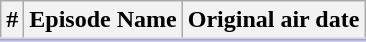<table class="wikitable"  style="background:#fff;">
<tr style="border-bottom:3px solid #CCF">
<th>#</th>
<th>Episode Name</th>
<th>Original air date</th>
</tr>
<tr>
</tr>
</table>
